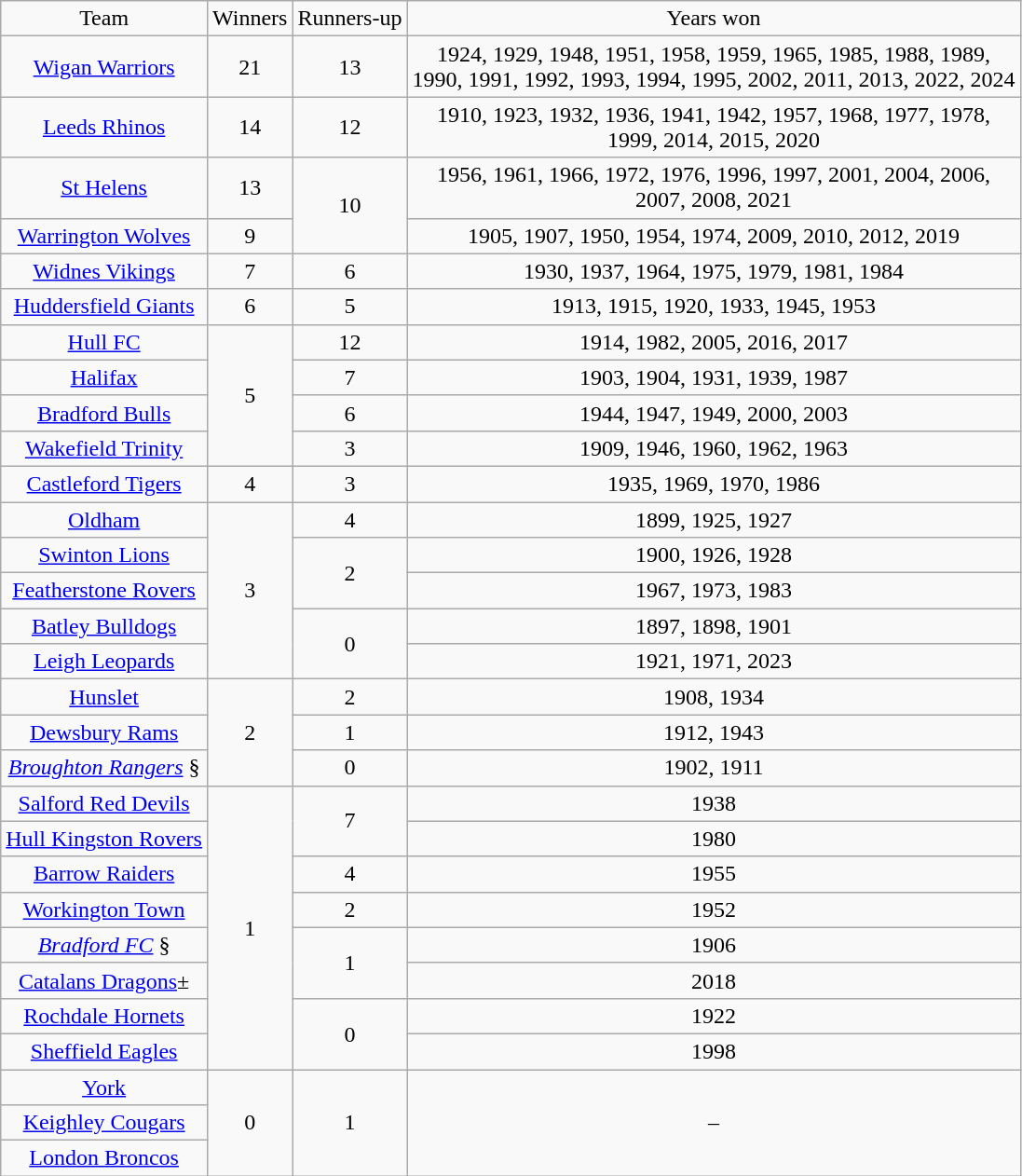<table class="wikitable sortable" style="text-align:center;">
<tr>
<td>Team</td>
<td>Winners</td>
<td>Runners-up</td>
<td>Years won</td>
</tr>
<tr>
<td> <a href='#'>Wigan Warriors</a></td>
<td>21</td>
<td>13</td>
<td>1924, 1929, 1948, 1951, 1958, 1959, 1965, 1985, 1988, 1989,<br>1990, 1991, 1992, 1993, 1994, 1995, 2002, 2011, 2013, 2022, 2024</td>
</tr>
<tr>
<td> <a href='#'>Leeds Rhinos</a></td>
<td>14</td>
<td>12</td>
<td>1910, 1923, 1932, 1936, 1941, 1942, 1957, 1968, 1977, 1978,<br>1999, 2014, 2015, 2020</td>
</tr>
<tr>
<td> <a href='#'>St Helens</a></td>
<td>13</td>
<td rowspan=2>10</td>
<td>1956, 1961, 1966, 1972, 1976, 1996, 1997, 2001, 2004, 2006,<br>2007, 2008, 2021</td>
</tr>
<tr>
<td> <a href='#'>Warrington Wolves</a></td>
<td>9</td>
<td>1905, 1907, 1950, 1954, 1974, 2009, 2010, 2012, 2019</td>
</tr>
<tr>
<td> <a href='#'>Widnes Vikings</a></td>
<td>7</td>
<td>6</td>
<td>1930, 1937, 1964, 1975, 1979, 1981, 1984</td>
</tr>
<tr>
<td> <a href='#'>Huddersfield Giants</a></td>
<td>6</td>
<td>5</td>
<td>1913, 1915, 1920, 1933, 1945, 1953</td>
</tr>
<tr>
<td> <a href='#'>Hull FC</a></td>
<td rowspan=4>5</td>
<td>12</td>
<td>1914, 1982, 2005, 2016, 2017</td>
</tr>
<tr>
<td> <a href='#'>Halifax</a></td>
<td>7</td>
<td>1903, 1904, 1931, 1939, 1987</td>
</tr>
<tr>
<td> <a href='#'>Bradford Bulls</a></td>
<td>6</td>
<td>1944, 1947, 1949, 2000, 2003</td>
</tr>
<tr>
<td> <a href='#'>Wakefield Trinity</a></td>
<td>3</td>
<td>1909, 1946, 1960, 1962, 1963</td>
</tr>
<tr>
<td> <a href='#'>Castleford Tigers</a></td>
<td>4</td>
<td>3</td>
<td>1935, 1969, 1970, 1986</td>
</tr>
<tr>
<td> <a href='#'>Oldham</a></td>
<td rowspan=5>3</td>
<td>4</td>
<td>1899, 1925, 1927</td>
</tr>
<tr>
<td> <a href='#'>Swinton Lions</a></td>
<td rowspan=2>2</td>
<td>1900, 1926, 1928</td>
</tr>
<tr>
<td> <a href='#'>Featherstone Rovers</a></td>
<td>1967, 1973, 1983</td>
</tr>
<tr>
<td> <a href='#'>Batley Bulldogs</a></td>
<td rowspan=2>0</td>
<td>1897, 1898, 1901</td>
</tr>
<tr>
<td> <a href='#'>Leigh Leopards</a></td>
<td>1921, 1971, 2023</td>
</tr>
<tr>
<td> <a href='#'>Hunslet</a></td>
<td rowspan=3>2</td>
<td>2</td>
<td>1908, 1934</td>
</tr>
<tr>
<td> <a href='#'>Dewsbury Rams</a></td>
<td>1</td>
<td>1912, 1943</td>
</tr>
<tr>
<td><em><a href='#'>Broughton Rangers</a></em> §</td>
<td>0</td>
<td>1902, 1911</td>
</tr>
<tr>
<td> <a href='#'>Salford Red Devils</a></td>
<td rowspan=8>1</td>
<td rowspan=2>7</td>
<td>1938</td>
</tr>
<tr>
<td> <a href='#'>Hull Kingston Rovers</a></td>
<td>1980</td>
</tr>
<tr>
<td> <a href='#'>Barrow Raiders</a></td>
<td>4</td>
<td>1955</td>
</tr>
<tr>
<td> <a href='#'>Workington Town</a></td>
<td>2</td>
<td>1952</td>
</tr>
<tr>
<td><em><a href='#'>Bradford FC</a></em> §</td>
<td rowspan=2>1</td>
<td>1906</td>
</tr>
<tr>
<td> <a href='#'>Catalans Dragons</a>±</td>
<td>2018</td>
</tr>
<tr>
<td> <a href='#'>Rochdale Hornets</a></td>
<td rowspan=2>0</td>
<td>1922</td>
</tr>
<tr>
<td> <a href='#'>Sheffield Eagles</a></td>
<td>1998</td>
</tr>
<tr>
<td> <a href='#'>York</a></td>
<td rowspan=3>0</td>
<td rowspan=3>1</td>
<td rowspan=3>–</td>
</tr>
<tr>
<td> <a href='#'>Keighley Cougars</a></td>
</tr>
<tr>
<td> <a href='#'>London Broncos</a></td>
</tr>
</table>
